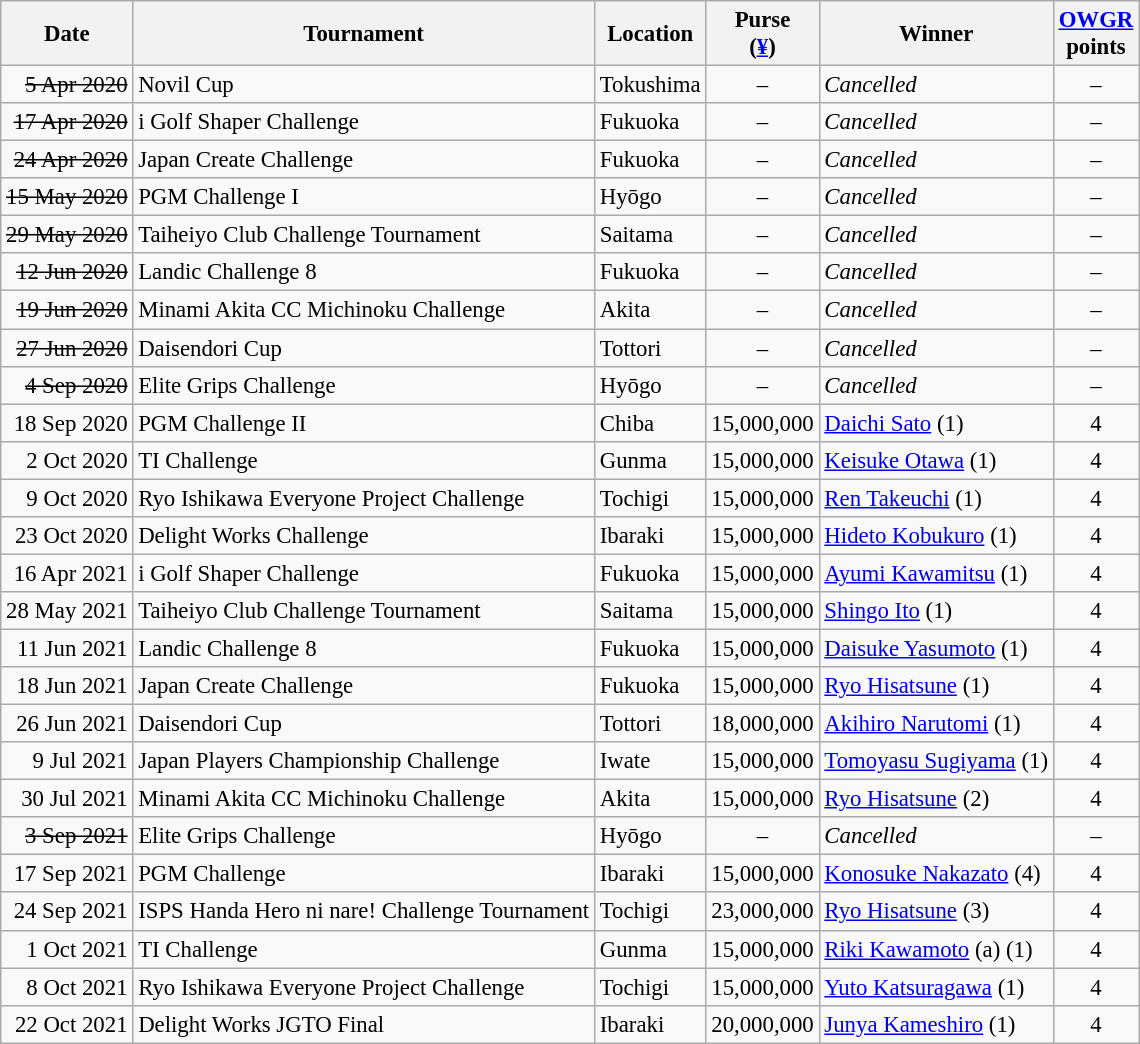<table class="wikitable" style="font-size:95%">
<tr>
<th>Date</th>
<th>Tournament</th>
<th>Location</th>
<th>Purse<br>(<a href='#'>¥</a>)</th>
<th>Winner</th>
<th><a href='#'>OWGR</a><br>points</th>
</tr>
<tr>
<td align=right><s>5 Apr 2020</s></td>
<td>Novil Cup</td>
<td>Tokushima</td>
<td align=center>–</td>
<td><em>Cancelled</em></td>
<td align=center>–</td>
</tr>
<tr>
<td align=right><s>17 Apr 2020</s></td>
<td>i Golf Shaper Challenge</td>
<td>Fukuoka</td>
<td align=center>–</td>
<td><em>Cancelled</em></td>
<td align=center>–</td>
</tr>
<tr>
<td align=right><s>24 Apr 2020</s></td>
<td>Japan Create Challenge</td>
<td>Fukuoka</td>
<td align=center>–</td>
<td><em>Cancelled</em></td>
<td align=center>–</td>
</tr>
<tr>
<td align=right><s>15 May 2020</s></td>
<td>PGM Challenge I</td>
<td>Hyōgo</td>
<td align=center>–</td>
<td><em>Cancelled</em></td>
<td align=center>–</td>
</tr>
<tr>
<td align=right><s>29 May 2020</s></td>
<td>Taiheiyo Club Challenge Tournament</td>
<td>Saitama</td>
<td align=center>–</td>
<td><em>Cancelled</em></td>
<td align=center>–</td>
</tr>
<tr>
<td align=right><s>12 Jun 2020</s></td>
<td>Landic Challenge 8</td>
<td>Fukuoka</td>
<td align=center>–</td>
<td><em>Cancelled</em></td>
<td align=center>–</td>
</tr>
<tr>
<td align=right><s>19 Jun 2020</s></td>
<td>Minami Akita CC Michinoku Challenge</td>
<td>Akita</td>
<td align=center>–</td>
<td><em>Cancelled</em></td>
<td align=center>–</td>
</tr>
<tr>
<td align=right><s>27 Jun 2020</s></td>
<td>Daisendori Cup</td>
<td>Tottori</td>
<td align=center>–</td>
<td><em>Cancelled</em></td>
<td align=center>–</td>
</tr>
<tr>
<td align=right><s>4 Sep 2020</s></td>
<td>Elite Grips Challenge</td>
<td>Hyōgo</td>
<td align=center>–</td>
<td><em>Cancelled</em></td>
<td align=center>–</td>
</tr>
<tr>
<td align=right>18 Sep 2020</td>
<td>PGM Challenge II</td>
<td>Chiba</td>
<td align=right>15,000,000</td>
<td> <a href='#'>Daichi Sato</a> (1)</td>
<td align=center>4</td>
</tr>
<tr>
<td align=right>2 Oct 2020</td>
<td>TI Challenge</td>
<td>Gunma</td>
<td align=right>15,000,000</td>
<td> <a href='#'>Keisuke Otawa</a> (1)</td>
<td align=center>4</td>
</tr>
<tr>
<td align=right>9 Oct 2020</td>
<td>Ryo Ishikawa Everyone Project Challenge</td>
<td>Tochigi</td>
<td align=right>15,000,000</td>
<td> <a href='#'>Ren Takeuchi</a> (1)</td>
<td align=center>4</td>
</tr>
<tr>
<td align=right>23 Oct 2020</td>
<td>Delight Works Challenge</td>
<td>Ibaraki</td>
<td align=right>15,000,000</td>
<td> <a href='#'>Hideto Kobukuro</a> (1)</td>
<td align=center>4</td>
</tr>
<tr>
<td align=right>16 Apr 2021</td>
<td>i Golf Shaper Challenge</td>
<td>Fukuoka</td>
<td align=right>15,000,000</td>
<td> <a href='#'>Ayumi Kawamitsu</a> (1)</td>
<td align=center>4</td>
</tr>
<tr>
<td align=right>28 May 2021</td>
<td>Taiheiyo Club Challenge Tournament</td>
<td>Saitama</td>
<td align=right>15,000,000</td>
<td> <a href='#'>Shingo Ito</a> (1)</td>
<td align=center>4</td>
</tr>
<tr>
<td align=right>11 Jun 2021</td>
<td>Landic Challenge 8</td>
<td>Fukuoka</td>
<td align=right>15,000,000</td>
<td> <a href='#'>Daisuke Yasumoto</a> (1)</td>
<td align=center>4</td>
</tr>
<tr>
<td align=right>18 Jun 2021</td>
<td>Japan Create Challenge</td>
<td>Fukuoka</td>
<td align=right>15,000,000</td>
<td> <a href='#'>Ryo Hisatsune</a> (1)</td>
<td align=center>4</td>
</tr>
<tr>
<td align=right>26 Jun 2021</td>
<td>Daisendori Cup</td>
<td>Tottori</td>
<td align=right>18,000,000</td>
<td> <a href='#'>Akihiro Narutomi</a> (1)</td>
<td align=center>4</td>
</tr>
<tr>
<td align=right>9 Jul 2021</td>
<td>Japan Players Championship Challenge</td>
<td>Iwate</td>
<td align=right>15,000,000</td>
<td> <a href='#'>Tomoyasu Sugiyama</a> (1)</td>
<td align=center>4</td>
</tr>
<tr>
<td align=right>30 Jul 2021</td>
<td>Minami Akita CC Michinoku Challenge</td>
<td>Akita</td>
<td align=right>15,000,000</td>
<td> <a href='#'>Ryo Hisatsune</a> (2)</td>
<td align=center>4</td>
</tr>
<tr>
<td align=right><s>3 Sep 2021</s></td>
<td>Elite Grips Challenge</td>
<td>Hyōgo</td>
<td align=center>–</td>
<td><em>Cancelled</em></td>
<td align=center>–</td>
</tr>
<tr>
<td align=right>17 Sep 2021</td>
<td>PGM Challenge</td>
<td>Ibaraki</td>
<td align=right>15,000,000</td>
<td> <a href='#'>Konosuke Nakazato</a> (4)</td>
<td align=center>4</td>
</tr>
<tr>
<td align=right>24 Sep 2021</td>
<td>ISPS Handa Hero ni nare! Challenge Tournament</td>
<td>Tochigi</td>
<td align=right>23,000,000</td>
<td> <a href='#'>Ryo Hisatsune</a> (3)</td>
<td align=center>4</td>
</tr>
<tr>
<td align=right>1 Oct 2021</td>
<td>TI Challenge</td>
<td>Gunma</td>
<td align=right>15,000,000</td>
<td> <a href='#'>Riki Kawamoto</a> (a) (1)</td>
<td align=center>4</td>
</tr>
<tr>
<td align=right>8 Oct 2021</td>
<td>Ryo Ishikawa Everyone Project Challenge</td>
<td>Tochigi</td>
<td align=right>15,000,000</td>
<td> <a href='#'>Yuto Katsuragawa</a> (1)</td>
<td align=center>4</td>
</tr>
<tr>
<td align=right>22 Oct 2021</td>
<td>Delight Works JGTO Final</td>
<td>Ibaraki</td>
<td align=right>20,000,000</td>
<td> <a href='#'>Junya Kameshiro</a> (1)</td>
<td align=center>4</td>
</tr>
</table>
